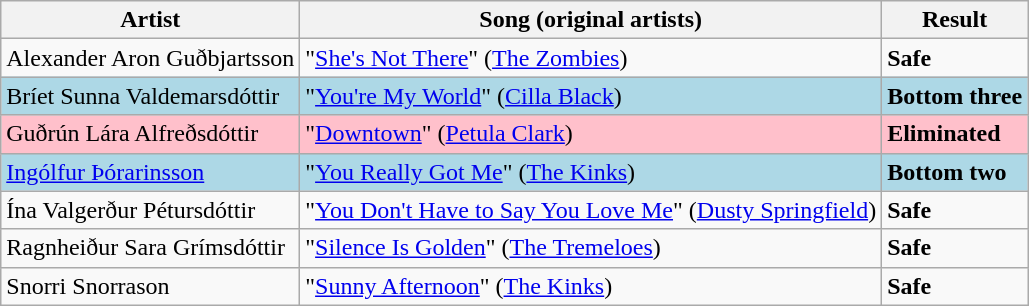<table class=wikitable>
<tr>
<th>Artist</th>
<th>Song (original artists)</th>
<th>Result</th>
</tr>
<tr>
<td>Alexander Aron Guðbjartsson</td>
<td>"<a href='#'>She's Not There</a>" (<a href='#'>The Zombies</a>)</td>
<td><strong>Safe</strong></td>
</tr>
<tr style="background:lightblue;">
<td>Bríet Sunna Valdemarsdóttir</td>
<td>"<a href='#'>You're My World</a>" (<a href='#'>Cilla Black</a>)</td>
<td><strong>Bottom three</strong></td>
</tr>
<tr style="background:pink;">
<td>Guðrún Lára Alfreðsdóttir</td>
<td>"<a href='#'>Downtown</a>" (<a href='#'>Petula Clark</a>)</td>
<td><strong>Eliminated</strong></td>
</tr>
<tr style="background:lightblue;">
<td><a href='#'>Ingólfur Þórarinsson</a></td>
<td>"<a href='#'>You Really Got Me</a>" (<a href='#'>The Kinks</a>)</td>
<td><strong>Bottom two</strong></td>
</tr>
<tr>
<td>Ína Valgerður Pétursdóttir</td>
<td>"<a href='#'>You Don't Have to Say You Love Me</a>" (<a href='#'>Dusty Springfield</a>)</td>
<td><strong>Safe</strong></td>
</tr>
<tr>
<td>Ragnheiður Sara Grímsdóttir</td>
<td>"<a href='#'>Silence Is Golden</a>" (<a href='#'>The Tremeloes</a>)</td>
<td><strong>Safe</strong></td>
</tr>
<tr>
<td>Snorri Snorrason</td>
<td>"<a href='#'>Sunny Afternoon</a>" (<a href='#'>The Kinks</a>)</td>
<td><strong>Safe</strong></td>
</tr>
</table>
